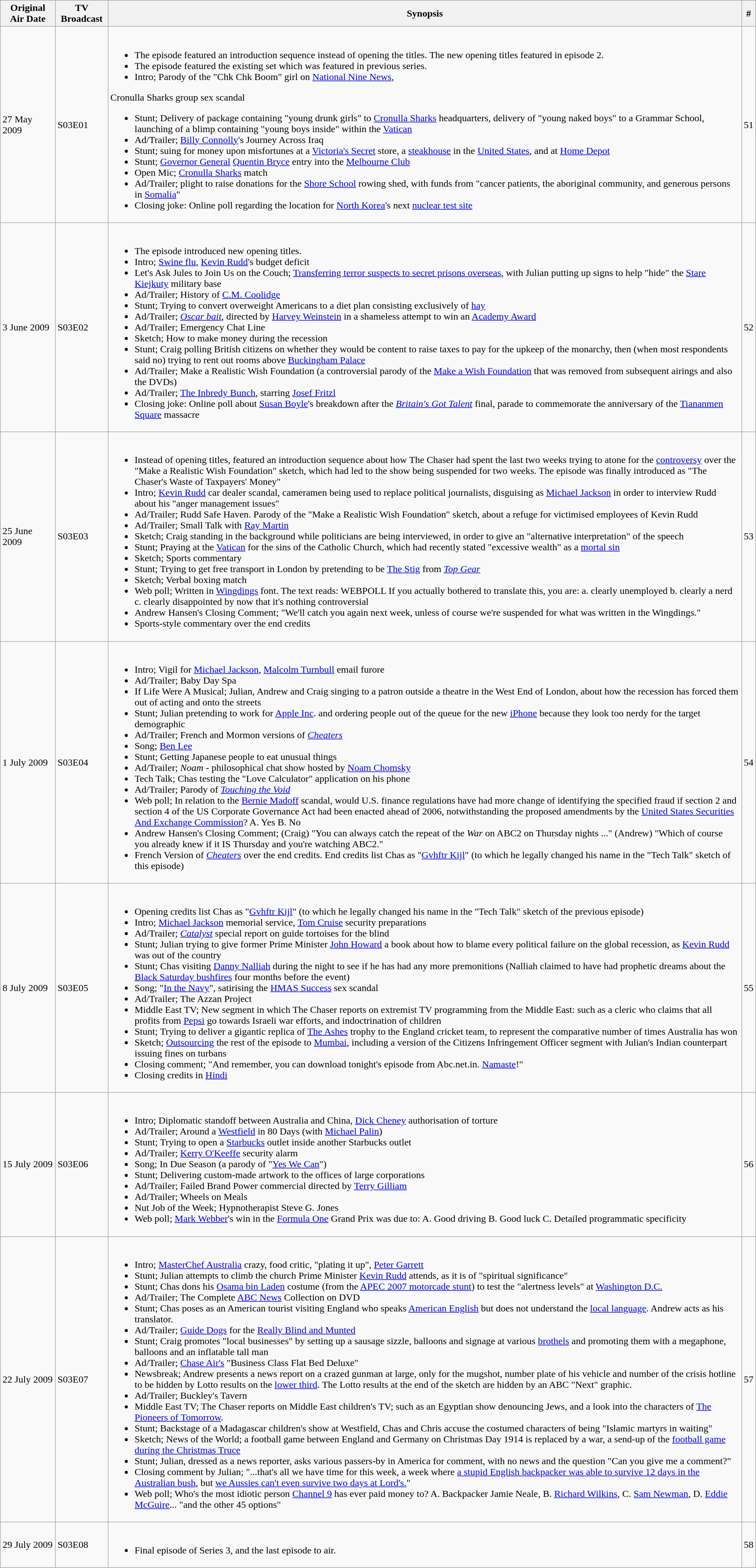<table class="wikitable">
<tr>
<th>Original Air Date</th>
<th>TV Broadcast</th>
<th>Synopsis</th>
<th>#</th>
</tr>
<tr>
<td>27 May 2009</td>
<td>S03E01</td>
<td><br><ul><li>The episode featured an introduction sequence instead of opening the titles. The new opening titles featured in episode 2.</li><li>The episode featured the existing set which was featured in previous series.</li><li>Intro; Parody of the "Chk Chk Boom" girl on <a href='#'>National Nine News</a>,</li></ul>Cronulla Sharks group sex scandal<ul><li>Stunt; Delivery of package containing "young drunk girls" to <a href='#'>Cronulla Sharks</a> headquarters, delivery of "young naked boys" to a Grammar School, launching of a blimp containing "young boys inside" within the <a href='#'>Vatican</a></li><li>Ad/Trailer; <a href='#'>Billy Connolly</a>'s Journey Across Iraq</li><li>Stunt; suing for money upon misfortunes at a <a href='#'>Victoria's Secret</a> store, a <a href='#'>steakhouse</a> in the <a href='#'>United States</a>, and at <a href='#'>Home Depot</a></li><li>Stunt; <a href='#'>Governor General</a> <a href='#'>Quentin Bryce</a> entry into the <a href='#'>Melbourne Club</a></li><li>Open Mic; <a href='#'>Cronulla Sharks</a> match</li><li>Ad/Trailer; plight to raise donations for the <a href='#'>Shore School</a> rowing shed, with funds from "cancer patients, the aboriginal community, and generous persons in <a href='#'>Somalia</a>"</li><li>Closing joke: Online poll regarding the location for <a href='#'>North Korea</a>'s next <a href='#'>nuclear test site</a></li></ul></td>
<td>51</td>
</tr>
<tr>
<td>3 June 2009</td>
<td>S03E02</td>
<td><br><ul><li>The episode introduced new opening titles.</li><li>Intro; <a href='#'>Swine flu</a>, <a href='#'>Kevin Rudd</a>'s budget deficit</li><li>Let's Ask Jules to Join Us on the Couch; <a href='#'>Transferring terror suspects to secret prisons overseas</a>, with Julian putting up signs to help "hide" the <a href='#'>Stare Kiejkuty</a> military base</li><li>Ad/Trailer; History of <a href='#'>C.M. Coolidge</a></li><li>Stunt; Trying to convert overweight Americans to a diet plan consisting exclusively of <a href='#'>hay</a></li><li>Ad/Trailer; <em><a href='#'>Oscar bait</a></em>, directed by <a href='#'>Harvey Weinstein</a> in a shameless attempt to win an <a href='#'>Academy Award</a></li><li>Ad/Trailer; Emergency Chat Line</li><li>Sketch; How to make money during the recession</li><li>Stunt; Craig polling British citizens on whether they would be content to raise taxes to pay for the upkeep of the monarchy, then (when most respondents said no) trying to rent out rooms above <a href='#'>Buckingham Palace</a></li><li>Ad/Trailer; Make a Realistic Wish Foundation (a controversial parody of the <a href='#'>Make a Wish Foundation</a> that was removed from subsequent airings and also the DVDs)</li><li>Ad/Trailer; <a href='#'>The Inbredy Bunch</a>, starring <a href='#'>Josef Fritzl</a></li><li>Closing joke: Online poll about <a href='#'>Susan Boyle</a>'s breakdown after the <em><a href='#'>Britain's Got Talent</a></em> final, parade to commemorate the anniversary of the <a href='#'>Tiananmen Square</a> massacre</li></ul></td>
<td>52</td>
</tr>
<tr>
<td>25 June 2009</td>
<td>S03E03</td>
<td><br><ul><li>Instead of opening titles, featured an introduction sequence about how The Chaser had spent the last two weeks trying to atone for the <a href='#'>controversy</a> over the "Make a Realistic Wish Foundation" sketch, which had led to the show being suspended for two weeks. The episode was finally introduced as "The Chaser's Waste of Taxpayers' Money"</li><li>Intro; <a href='#'>Kevin Rudd</a> car dealer scandal, cameramen being used to replace political journalists, disguising as <a href='#'>Michael Jackson</a> in order to interview Rudd about his "anger management issues"</li><li>Ad/Trailer; Rudd Safe Haven. Parody of the "Make a Realistic Wish Foundation" sketch, about a refuge for victimised employees of Kevin Rudd</li><li>Ad/Trailer; Small Talk with <a href='#'>Ray Martin</a></li><li>Sketch; Craig standing in the background while politicians are being interviewed, in order to give an "alternative interpretation" of the speech</li><li>Stunt; Praying at the <a href='#'>Vatican</a> for the sins of the Catholic Church, which had recently stated "excessive wealth" as a <a href='#'>mortal sin</a></li><li>Sketch; Sports commentary</li><li>Stunt; Trying to get free transport in London by pretending to be <a href='#'>The Stig</a> from <em><a href='#'>Top Gear</a></em></li><li>Sketch; Verbal boxing match</li><li>Web poll; Written in <a href='#'>Wingdings</a> font. The text reads: WEBPOLL If you actually bothered to translate this, you are: a. clearly unemployed b. clearly a nerd c. clearly disappointed by now that it's nothing controversial</li><li>Andrew Hansen's Closing Comment; "We'll catch you again next week, unless of course we're suspended for what was written in the Wingdings."</li><li>Sports-style commentary over the end credits</li></ul></td>
<td>53</td>
</tr>
<tr>
<td>1 July 2009</td>
<td>S03E04</td>
<td><br><ul><li>Intro; Vigil for <a href='#'>Michael Jackson</a>, <a href='#'>Malcolm Turnbull</a> email furore</li><li>Ad/Trailer; Baby Day Spa</li><li>If Life Were A Musical; Julian, Andrew and Craig singing to a patron outside a theatre in the West End of London, about how the recession has forced them out of acting and onto the streets</li><li>Stunt; Julian pretending to work for <a href='#'>Apple Inc</a>. and ordering people out of the queue for the new <a href='#'>iPhone</a> because they look too nerdy for the target demographic</li><li>Ad/Trailer; French and Mormon versions of <em><a href='#'>Cheaters</a></em></li><li>Song; <a href='#'>Ben Lee</a></li><li>Stunt; Getting Japanese people to eat unusual things</li><li>Ad/Trailer; <em>Noam</em> - philosophical chat show hosted by <a href='#'>Noam Chomsky</a></li><li>Tech Talk; Chas testing the "Love Calculator" application on his phone</li><li>Ad/Trailer; Parody of <em><a href='#'>Touching the Void</a></em></li><li>Web poll; In relation to the <a href='#'>Bernie Madoff</a> scandal, would U.S. finance regulations have had more change of identifying the specified fraud if section 2 and section 4 of the US Corporate Governance Act had been enacted ahead of 2006, notwithstanding the proposed amendments by the <a href='#'>United States Securities And Exchange Commission</a>? A. Yes B. No</li><li>Andrew Hansen's Closing Comment; (Craig) "You can always catch the repeat of the <em>War</em> on ABC2 on Thursday nights ..." (Andrew) "Which of course you already knew if it IS Thursday and you're watching ABC2."</li><li>French Version of <em><a href='#'>Cheaters</a></em> over the end credits. End credits list Chas as "<a href='#'>Gvhftr Kijl</a>" (to which he legally changed his name in the "Tech Talk" sketch of this episode)</li></ul></td>
<td>54</td>
</tr>
<tr>
<td>8 July 2009</td>
<td>S03E05</td>
<td><br><ul><li>Opening credits list Chas as "<a href='#'>Gvhftr Kijl</a>" (to which he legally changed his name in the "Tech Talk" sketch of the previous episode)</li><li>Intro; <a href='#'>Michael Jackson</a> memorial service, <a href='#'>Tom Cruise</a> security preparations</li><li>Ad/Trailer; <em><a href='#'>Catalyst</a></em> special report on guide tortoises for the blind</li><li>Stunt; Julian trying to give former Prime Minister <a href='#'>John Howard</a> a book about how to blame every political failure on the global recession, as <a href='#'>Kevin Rudd</a> was out of the country</li><li>Stunt; Chas visiting <a href='#'>Danny Nalliah</a> during the night to see if he has had any more premonitions (Nalliah claimed to have had prophetic dreams about the <a href='#'>Black Saturday bushfires</a> four months before the event)</li><li>Song; "<a href='#'>In the Navy</a>", satirising the <a href='#'>HMAS Success</a> sex scandal</li><li>Ad/Trailer; The Azzan Project</li><li>Middle East TV; New segment in which The Chaser reports on extremist TV programming from the Middle East: such as a cleric who claims that all profits from <a href='#'>Pepsi</a> go towards Israeli war efforts, and indoctrination of children</li><li>Stunt; Trying to deliver a gigantic replica of <a href='#'>The Ashes</a> trophy to the England cricket team, to represent the comparative number of times Australia has won</li><li>Sketch; <a href='#'>Outsourcing</a> the rest of the episode to <a href='#'>Mumbai</a>, including a version of the Citizens Infringement Officer segment with Julian's Indian counterpart issuing fines on turbans</li><li>Closing comment; "And remember, you can download tonight's episode from Abc.net.in. <a href='#'>Namaste</a>!"</li><li>Closing credits in <a href='#'>Hindi</a></li></ul></td>
<td>55</td>
</tr>
<tr>
<td>15 July 2009</td>
<td>S03E06</td>
<td><br><ul><li>Intro; Diplomatic standoff between Australia and China, <a href='#'>Dick Cheney</a> authorisation of torture</li><li>Ad/Trailer; Around a <a href='#'>Westfield</a> in 80 Days (with <a href='#'>Michael Palin</a>)</li><li>Stunt; Trying to open a <a href='#'>Starbucks</a> outlet inside another Starbucks outlet</li><li>Ad/Trailer; <a href='#'>Kerry O'Keeffe</a> security alarm</li><li>Song; In Due Season (a parody of "<a href='#'>Yes We Can</a>")</li><li>Stunt; Delivering custom-made artwork to the offices of large corporations</li><li>Ad/Trailer; Failed Brand Power commercial directed by <a href='#'>Terry Gilliam</a></li><li>Ad/Trailer; Wheels on Meals</li><li>Nut Job of the Week; Hypnotherapist Steve G. Jones</li><li>Web poll; <a href='#'>Mark Webber</a>'s win in the <a href='#'>Formula One</a> Grand Prix was due to: A. Good driving B. Good luck C. Detailed programmatic specificity</li></ul></td>
<td>56</td>
</tr>
<tr>
<td>22 July 2009</td>
<td>S03E07</td>
<td><br><ul><li>Intro; <a href='#'>MasterChef Australia</a> crazy, food critic, "plating it up", <a href='#'>Peter Garrett</a></li><li>Stunt; Julian attempts to climb the church Prime Minister <a href='#'>Kevin Rudd</a> attends, as it is of "spiritual significance"</li><li>Stunt; Chas dons his <a href='#'>Osama bin Laden</a> costume (from the <a href='#'>APEC 2007 motorcade stunt</a>) to test the "alertness levels" at <a href='#'>Washington D.C.</a></li><li>Ad/Trailer; The Complete <a href='#'>ABC News</a> Collection on DVD</li><li>Stunt; Chas poses as an American tourist visiting England who speaks <a href='#'>American English</a> but does not understand the <a href='#'>local language</a>. Andrew acts as his translator.</li><li>Ad/Trailer; <a href='#'>Guide Dogs</a> for the <a href='#'>Really Blind and Munted</a></li><li>Stunt; Craig promotes "local businesses" by setting up a sausage sizzle, balloons and signage at various <a href='#'>brothels</a> and promoting them with a megaphone, balloons and an inflatable tall man</li><li>Ad/Trailer; <a href='#'>Chase Air's</a> "Business Class Flat Bed Deluxe"</li><li>Newsbreak; Andrew presents a news report on a crazed gunman at large, only for the mugshot, number plate of his vehicle and number of the crisis hotline to be hidden by Lotto results on the <a href='#'>lower third</a>. The Lotto results at the end of the sketch are hidden by an ABC "Next" graphic.</li><li>Ad/Trailer; Buckley's Tavern</li><li>Middle East TV; The Chaser reports on Middle East children's TV; such as an Egyptian show denouncing Jews, and a look into the characters of <a href='#'>The Pioneers of Tomorrow</a>.</li><li>Stunt; Backstage of a Madagascar children's show at Westfield, Chas and Chris accuse the costumed characters of being "Islamic martyrs in waiting"</li><li>Sketch; News of the World; a football game between England and Germany on Christmas Day 1914 is replaced by a war, a send-up of the <a href='#'>football game during the Christmas Truce</a></li><li>Stunt; Julian, dressed as a news reporter, asks various passers-by in America for comment, with no news and the question "Can you give me a comment?"</li><li>Closing comment by Julian; "...that's all we have time for this week, a week where <a href='#'>a stupid English backpacker was able to survive 12 days in the Australian bush</a>, but <a href='#'>we Aussies can't even survive two days at Lord's.</a>"</li><li>Web poll; Who's the most idiotic person <a href='#'>Channel 9</a> has ever paid money to? A. Backpacker Jamie Neale, B. <a href='#'>Richard Wilkins</a>, C. <a href='#'>Sam Newman</a>, D. <a href='#'>Eddie McGuire</a>... "and the other 45 options"</li></ul></td>
<td>57</td>
</tr>
<tr>
<td>29 July 2009</td>
<td>S03E08</td>
<td><br><ul><li>Final episode of Series 3, and the last episode to air.</li></ul></td>
<td>58</td>
</tr>
</table>
